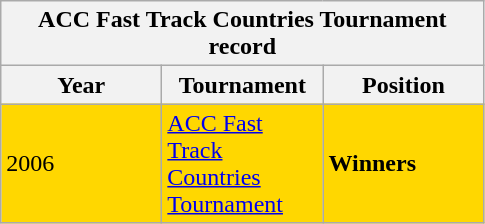<table class="wikitable">
<tr>
<th colspan="3">ACC Fast Track Countries Tournament  record</th>
</tr>
<tr>
<th width="100">Year</th>
<th width="100">Tournament</th>
<th width="100">Position</th>
</tr>
<tr style="background:Gold;">
<td>2006</td>
<td><a href='#'>ACC Fast Track Countries Tournament</a></td>
<td><strong>Winners</strong></td>
</tr>
</table>
